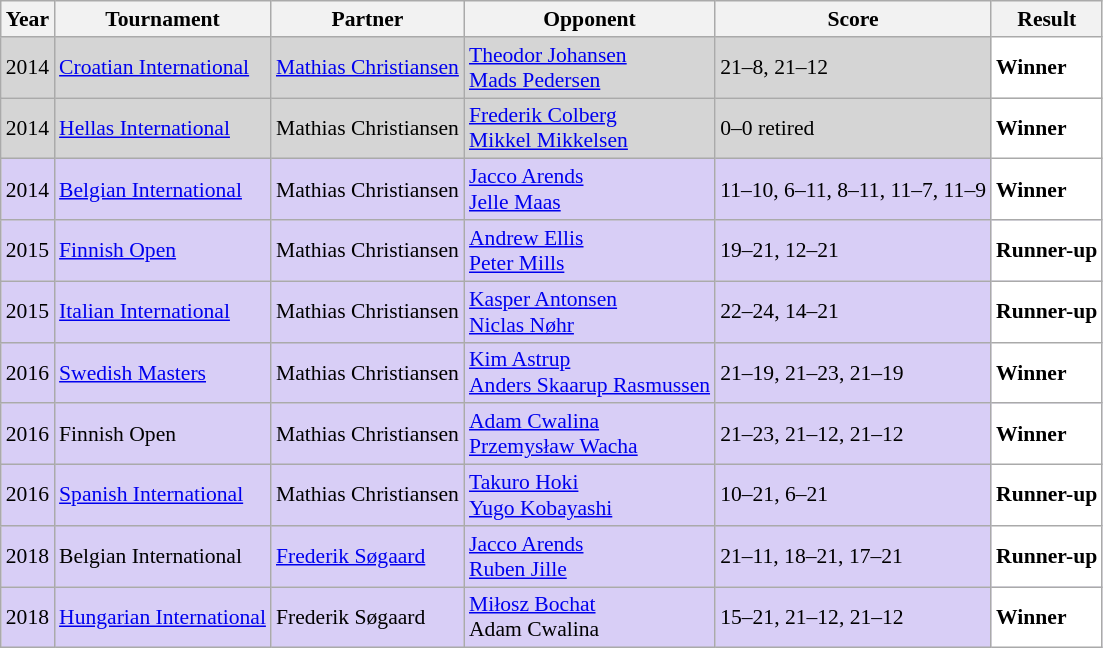<table class="sortable wikitable" style="font-size: 90%;">
<tr>
<th>Year</th>
<th>Tournament</th>
<th>Partner</th>
<th>Opponent</th>
<th>Score</th>
<th>Result</th>
</tr>
<tr style="background:#D5D5D5">
<td align="center">2014</td>
<td align="left"><a href='#'>Croatian International</a></td>
<td align="left"> <a href='#'>Mathias Christiansen</a></td>
<td align="left"> <a href='#'>Theodor Johansen</a><br> <a href='#'>Mads Pedersen</a></td>
<td align="left">21–8, 21–12</td>
<td style="text-align:left; background:white"> <strong>Winner</strong></td>
</tr>
<tr style="background:#D5D5D5">
<td align="center">2014</td>
<td align="left"><a href='#'>Hellas International</a></td>
<td align="left"> Mathias Christiansen</td>
<td align="left"> <a href='#'>Frederik Colberg</a><br> <a href='#'>Mikkel Mikkelsen</a></td>
<td align="left">0–0 retired</td>
<td style="text-align:left; background:white"> <strong>Winner</strong></td>
</tr>
<tr style="background:#D8CEF6">
<td align="center">2014</td>
<td align="left"><a href='#'>Belgian International</a></td>
<td align="left"> Mathias Christiansen</td>
<td align="left"> <a href='#'>Jacco Arends</a><br> <a href='#'>Jelle Maas</a></td>
<td align="left">11–10, 6–11, 8–11, 11–7, 11–9</td>
<td style="text-align:left; background:white"> <strong>Winner</strong></td>
</tr>
<tr style="background:#D8CEF6">
<td align="center">2015</td>
<td align="left"><a href='#'>Finnish Open</a></td>
<td align="left"> Mathias Christiansen</td>
<td align="left"> <a href='#'>Andrew Ellis</a><br> <a href='#'>Peter Mills</a></td>
<td align="left">19–21, 12–21</td>
<td style="text-align:left; background:white"> <strong>Runner-up</strong></td>
</tr>
<tr style="background:#D8CEF6">
<td align="center">2015</td>
<td align="left"><a href='#'>Italian International</a></td>
<td align="left"> Mathias Christiansen</td>
<td align="left"> <a href='#'>Kasper Antonsen</a><br> <a href='#'>Niclas Nøhr</a></td>
<td align="left">22–24, 14–21</td>
<td style="text-align:left; background:white"> <strong>Runner-up</strong></td>
</tr>
<tr style="background:#D8CEF6">
<td align="center">2016</td>
<td align="left"><a href='#'>Swedish Masters</a></td>
<td align="left"> Mathias Christiansen</td>
<td align="left"> <a href='#'>Kim Astrup</a><br> <a href='#'>Anders Skaarup Rasmussen</a></td>
<td align="left">21–19, 21–23, 21–19</td>
<td style="text-align:left; background:white"> <strong>Winner</strong></td>
</tr>
<tr style="background:#D8CEF6">
<td align="center">2016</td>
<td align="left">Finnish Open</td>
<td align="left"> Mathias Christiansen</td>
<td align="left"> <a href='#'>Adam Cwalina</a><br> <a href='#'>Przemysław Wacha</a></td>
<td align="left">21–23, 21–12, 21–12</td>
<td style="text-align:left; background:white"> <strong>Winner</strong></td>
</tr>
<tr style="background:#D8CEF6">
<td align="center">2016</td>
<td align="left"><a href='#'>Spanish International</a></td>
<td align="left"> Mathias Christiansen</td>
<td align="left"> <a href='#'>Takuro Hoki</a><br> <a href='#'>Yugo Kobayashi</a></td>
<td align="left">10–21, 6–21</td>
<td style="text-align:left; background:white"> <strong>Runner-up</strong></td>
</tr>
<tr style="background:#D8CEF6">
<td align="center">2018</td>
<td align="left">Belgian International</td>
<td align="left"> <a href='#'>Frederik Søgaard</a></td>
<td align="left"> <a href='#'>Jacco Arends</a><br> <a href='#'>Ruben Jille</a></td>
<td align="left">21–11, 18–21, 17–21</td>
<td style="text-align:left; background:white"> <strong>Runner-up</strong></td>
</tr>
<tr style="background:#D8CEF6">
<td align="center">2018</td>
<td align="left"><a href='#'>Hungarian International</a></td>
<td align="left"> Frederik Søgaard</td>
<td align="left"> <a href='#'>Miłosz Bochat</a><br> Adam Cwalina</td>
<td align="left">15–21, 21–12, 21–12</td>
<td style="text-align:left; background:white"> <strong>Winner</strong></td>
</tr>
</table>
